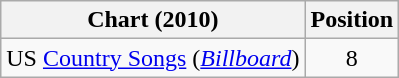<table class="wikitable sortable">
<tr>
<th scope="col">Chart (2010)</th>
<th scope="col">Position</th>
</tr>
<tr>
<td>US <a href='#'>Country Songs</a> (<em><a href='#'>Billboard</a></em>)</td>
<td align="center">8</td>
</tr>
</table>
